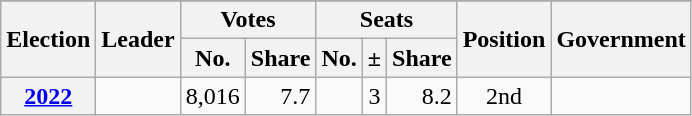<table class="sortable wikitable" style="text-align:center">
<tr>
</tr>
<tr>
<th rowspan=2>Election</th>
<th rowspan=2>Leader</th>
<th colspan=2>Votes</th>
<th colspan=3>Seats</th>
<th rowspan=2>Position</th>
<th rowspan=2>Government</th>
</tr>
<tr>
<th>No.</th>
<th>Share</th>
<th>No.</th>
<th>±</th>
<th>Share</th>
</tr>
<tr>
<th><a href='#'>2022</a></th>
<td></td>
<td style="text-align:right;">8,016</td>
<td style="text-align:right;">7.7</td>
<td style="text-align:center;"></td>
<td> 3</td>
<td style="text-align:right;">8.2</td>
<td>2nd</td>
<td></td>
</tr>
</table>
